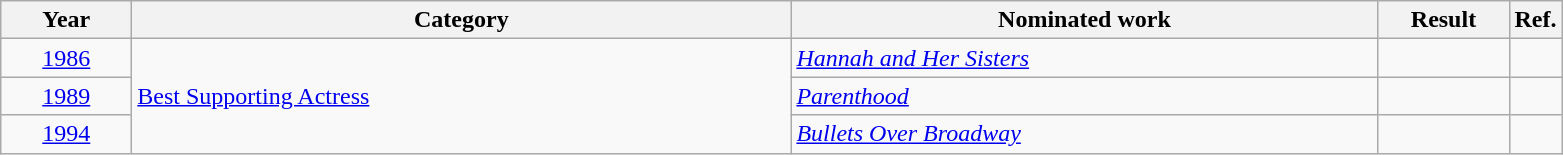<table class=wikitable>
<tr>
<th scope="col" style="width:5em;">Year</th>
<th scope="col" style="width:27em;">Category</th>
<th scope="col" style="width:24em;">Nominated work</th>
<th scope="col" style="width:5em;">Result</th>
<th>Ref.</th>
</tr>
<tr>
<td style="text-align:center;"><a href='#'>1986</a></td>
<td rowspan=3><a href='#'>Best Supporting Actress</a></td>
<td><em><a href='#'>Hannah and Her Sisters</a></em></td>
<td></td>
<td style="text-align:center;"></td>
</tr>
<tr>
<td style="text-align:center;"><a href='#'>1989</a></td>
<td><em><a href='#'>Parenthood</a></em></td>
<td></td>
<td style="text-align:center;"></td>
</tr>
<tr>
<td style="text-align:center;"><a href='#'>1994</a></td>
<td><em><a href='#'>Bullets Over Broadway</a></em></td>
<td></td>
<td style="text-align:center;"></td>
</tr>
</table>
